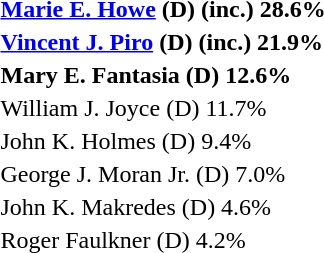<table>
<tr>
<td><strong><a href='#'>Marie E. Howe</a> (D) (inc.) 28.6%</strong></td>
</tr>
<tr>
<td><strong><a href='#'>Vincent J. Piro</a> (D) (inc.) 21.9%</strong></td>
</tr>
<tr>
<td><strong>Mary E. Fantasia (D) 12.6%</strong></td>
</tr>
<tr>
<td>William J. Joyce (D) 11.7%</td>
</tr>
<tr>
<td>John K. Holmes (D) 9.4%</td>
</tr>
<tr>
<td>George J. Moran Jr. (D) 7.0%</td>
</tr>
<tr>
<td>John K. Makredes (D) 4.6%</td>
</tr>
<tr>
<td>Roger Faulkner (D) 4.2%</td>
</tr>
</table>
